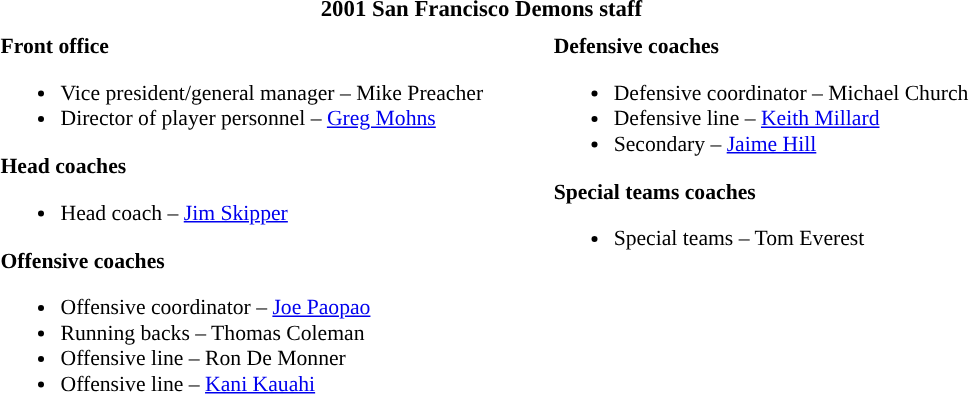<table class="toccolours" style="font-size:95%">
<tr>
<th colspan="7" style="text-align:center; "><strong>2001 San Francisco Demons staff</strong></th>
</tr>
<tr>
<td colspan="7" align="right"></td>
</tr>
<tr>
<td valign="top"></td>
<td style="font-size: 95%;" valign="top"><strong>Front office</strong><br><ul><li>Vice president/general manager – Mike Preacher</li><li>Director of player personnel – <a href='#'>Greg Mohns</a></li></ul><strong>Head coaches</strong><ul><li>Head coach – <a href='#'>Jim Skipper</a></li></ul><strong>Offensive coaches</strong><ul><li>Offensive coordinator – <a href='#'>Joe Paopao</a></li><li>Running backs – Thomas Coleman</li><li>Offensive line – Ron De Monner</li><li>Offensive line – <a href='#'>Kani Kauahi</a></li></ul></td>
<td width="35"> </td>
<td valign="top"></td>
<td style="font-size: 95%;" valign="top"><strong>Defensive coaches</strong><br><ul><li>Defensive coordinator – Michael Church</li><li>Defensive line – <a href='#'>Keith Millard</a></li><li>Secondary – <a href='#'>Jaime Hill</a></li></ul><strong>Special teams coaches</strong><ul><li>Special teams – Tom Everest</li></ul></td>
</tr>
</table>
